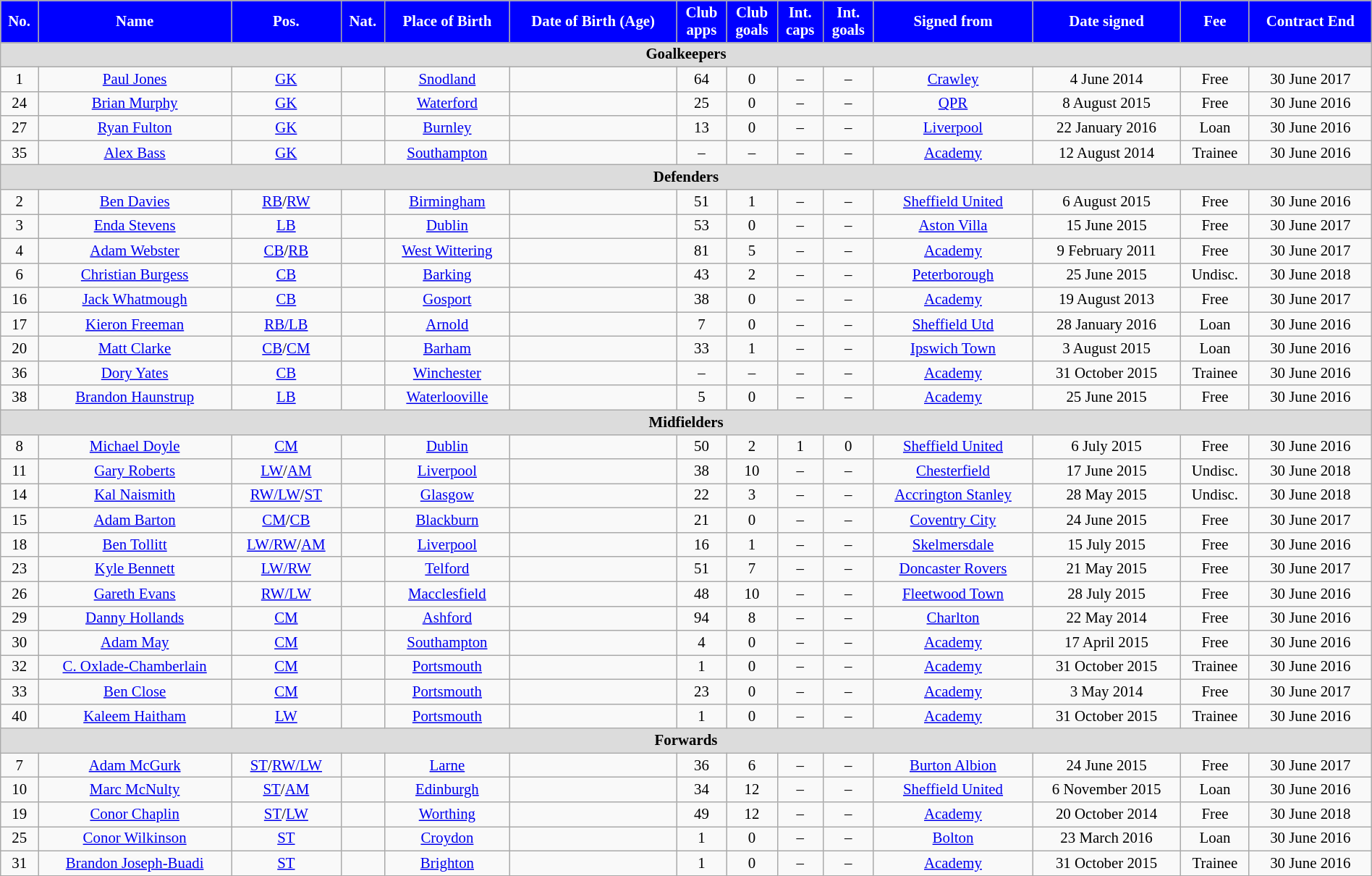<table class="wikitable" style="text-align:center; font-size:87%; width:100%;">
<tr>
<th style="background:#0000FF; color:white; text-align:center;">No.</th>
<th style="background:#0000FF; color:white; text-align:center;">Name</th>
<th style="background:#0000FF; color:white; text-align:center;">Pos.</th>
<th style="background:#0000FF; color:white; text-align:center;">Nat.</th>
<th style="background:#0000FF; color:white; text-align:center;">Place of Birth</th>
<th style="background:#0000FF; color:white; text-align:center;">Date of Birth (Age)</th>
<th style="background:#0000FF; color:white; text-align:center;">Club<br>apps</th>
<th style="background:#0000FF; color:white; text-align:center;">Club<br>goals</th>
<th style="background:#0000FF; color:white; text-align:center;">Int.<br>caps</th>
<th style="background:#0000FF; color:white; text-align:center;">Int.<br>goals</th>
<th style="background:#0000FF; color:white; text-align:center;">Signed from</th>
<th style="background:#0000FF; color:white; text-align:center;">Date signed</th>
<th style="background:#0000FF; color:white; text-align:center;">Fee</th>
<th style="background:#0000FF; color:white; text-align:center;">Contract End</th>
</tr>
<tr>
<th colspan="14" style="background:#dcdcdc; text-align:center;">Goalkeepers</th>
</tr>
<tr>
<td>1</td>
<td><a href='#'>Paul Jones</a></td>
<td><a href='#'>GK</a></td>
<td></td>
<td><a href='#'>Snodland</a></td>
<td></td>
<td>64</td>
<td>0</td>
<td>–</td>
<td>–</td>
<td><a href='#'>Crawley</a></td>
<td>4 June 2014</td>
<td>Free</td>
<td>30 June 2017</td>
</tr>
<tr>
<td>24</td>
<td><a href='#'>Brian Murphy</a></td>
<td><a href='#'>GK</a></td>
<td></td>
<td><a href='#'>Waterford</a></td>
<td></td>
<td>25</td>
<td>0</td>
<td>–</td>
<td>–</td>
<td><a href='#'>QPR</a></td>
<td>8 August 2015</td>
<td>Free</td>
<td>30 June 2016</td>
</tr>
<tr>
<td>27</td>
<td><a href='#'>Ryan Fulton</a></td>
<td><a href='#'>GK</a></td>
<td></td>
<td><a href='#'>Burnley</a> </td>
<td></td>
<td>13</td>
<td>0</td>
<td>–</td>
<td>–</td>
<td><a href='#'>Liverpool</a></td>
<td>22 January 2016</td>
<td>Loan</td>
<td>30 June 2016</td>
</tr>
<tr>
<td>35</td>
<td><a href='#'>Alex Bass</a></td>
<td><a href='#'>GK</a></td>
<td></td>
<td><a href='#'>Southampton</a></td>
<td></td>
<td>–</td>
<td>–</td>
<td>–</td>
<td>–</td>
<td><a href='#'>Academy</a></td>
<td>12 August 2014</td>
<td>Trainee</td>
<td>30 June 2016</td>
</tr>
<tr>
<th colspan="14" style="background:#dcdcdc; text-align:center;">Defenders</th>
</tr>
<tr>
<td>2</td>
<td><a href='#'>Ben Davies</a></td>
<td><a href='#'>RB</a>/<a href='#'>RW</a></td>
<td></td>
<td><a href='#'>Birmingham</a></td>
<td></td>
<td>51</td>
<td>1</td>
<td>–</td>
<td>–</td>
<td><a href='#'>Sheffield United</a></td>
<td>6 August 2015</td>
<td>Free</td>
<td>30 June 2016</td>
</tr>
<tr>
<td>3</td>
<td><a href='#'>Enda Stevens</a></td>
<td><a href='#'>LB</a></td>
<td></td>
<td><a href='#'>Dublin</a></td>
<td></td>
<td>53</td>
<td>0</td>
<td>–</td>
<td>–</td>
<td><a href='#'>Aston Villa</a></td>
<td>15 June 2015</td>
<td>Free</td>
<td>30 June 2017</td>
</tr>
<tr>
<td>4</td>
<td><a href='#'>Adam Webster</a></td>
<td><a href='#'>CB</a>/<a href='#'>RB</a></td>
<td></td>
<td><a href='#'>West Wittering</a></td>
<td></td>
<td>81</td>
<td>5</td>
<td>–</td>
<td>–</td>
<td><a href='#'>Academy</a></td>
<td>9 February 2011</td>
<td>Free</td>
<td>30 June 2017</td>
</tr>
<tr>
<td>6</td>
<td><a href='#'>Christian Burgess</a></td>
<td><a href='#'>CB</a></td>
<td></td>
<td><a href='#'>Barking</a></td>
<td></td>
<td>43</td>
<td>2</td>
<td>–</td>
<td>–</td>
<td><a href='#'>Peterborough</a></td>
<td>25 June 2015</td>
<td>Undisc.</td>
<td>30 June 2018</td>
</tr>
<tr>
<td>16</td>
<td><a href='#'>Jack Whatmough</a></td>
<td><a href='#'>CB</a></td>
<td></td>
<td><a href='#'>Gosport</a></td>
<td></td>
<td>38</td>
<td>0</td>
<td>–</td>
<td>–</td>
<td><a href='#'>Academy</a></td>
<td>19 August 2013</td>
<td>Free</td>
<td>30 June 2017</td>
</tr>
<tr>
<td>17</td>
<td><a href='#'>Kieron Freeman</a></td>
<td><a href='#'>RB/LB</a></td>
<td></td>
<td><a href='#'>Arnold</a></td>
<td></td>
<td>7</td>
<td>0</td>
<td>–</td>
<td>–</td>
<td><a href='#'>Sheffield Utd</a></td>
<td>28 January 2016</td>
<td>Loan</td>
<td>30 June 2016</td>
</tr>
<tr>
<td>20</td>
<td><a href='#'>Matt Clarke</a></td>
<td><a href='#'>CB</a>/<a href='#'>CM</a></td>
<td></td>
<td><a href='#'>Barham</a></td>
<td></td>
<td>33</td>
<td>1</td>
<td>–</td>
<td>–</td>
<td><a href='#'>Ipswich Town</a></td>
<td>3 August 2015</td>
<td>Loan</td>
<td>30 June 2016<br></td>
</tr>
<tr>
<td>36</td>
<td><a href='#'>Dory Yates</a></td>
<td><a href='#'>CB</a></td>
<td></td>
<td><a href='#'>Winchester</a></td>
<td></td>
<td>–</td>
<td>–</td>
<td>–</td>
<td>–</td>
<td><a href='#'>Academy</a></td>
<td>31 October 2015</td>
<td>Trainee</td>
<td>30 June 2016</td>
</tr>
<tr>
<td>38</td>
<td><a href='#'>Brandon Haunstrup</a></td>
<td><a href='#'>LB</a></td>
<td></td>
<td><a href='#'>Waterlooville</a></td>
<td></td>
<td>5</td>
<td>0</td>
<td>–</td>
<td>–</td>
<td><a href='#'>Academy</a></td>
<td>25 June 2015</td>
<td>Free</td>
<td>30 June 2016<br></td>
</tr>
<tr>
<th colspan="14" style="background:#dcdcdc; text-align:center;">Midfielders</th>
</tr>
<tr>
<td>8</td>
<td><a href='#'>Michael Doyle</a></td>
<td><a href='#'>CM</a></td>
<td></td>
<td><a href='#'>Dublin</a></td>
<td></td>
<td>50</td>
<td>2</td>
<td>1</td>
<td>0</td>
<td><a href='#'>Sheffield United</a></td>
<td>6 July 2015</td>
<td>Free</td>
<td>30 June 2016</td>
</tr>
<tr>
<td>11</td>
<td><a href='#'>Gary Roberts</a></td>
<td><a href='#'>LW</a>/<a href='#'>AM</a></td>
<td></td>
<td><a href='#'>Liverpool</a></td>
<td></td>
<td>38</td>
<td>10</td>
<td>–</td>
<td>–</td>
<td><a href='#'>Chesterfield</a></td>
<td>17 June 2015</td>
<td>Undisc.</td>
<td>30 June 2018</td>
</tr>
<tr>
<td>14</td>
<td><a href='#'>Kal Naismith</a></td>
<td><a href='#'>RW/LW</a>/<a href='#'>ST</a></td>
<td></td>
<td><a href='#'>Glasgow</a></td>
<td></td>
<td>22</td>
<td>3</td>
<td>–</td>
<td>–</td>
<td><a href='#'>Accrington Stanley</a></td>
<td>28 May 2015</td>
<td>Undisc.</td>
<td>30 June 2018</td>
</tr>
<tr>
<td>15</td>
<td><a href='#'>Adam Barton</a></td>
<td><a href='#'>CM</a>/<a href='#'>CB</a></td>
<td></td>
<td><a href='#'>Blackburn</a> </td>
<td></td>
<td>21</td>
<td>0</td>
<td>–</td>
<td>–</td>
<td><a href='#'>Coventry City</a></td>
<td>24 June 2015</td>
<td>Free</td>
<td>30 June 2017</td>
</tr>
<tr>
<td>18</td>
<td><a href='#'>Ben Tollitt</a></td>
<td><a href='#'>LW/RW</a>/<a href='#'>AM</a></td>
<td></td>
<td><a href='#'>Liverpool</a></td>
<td></td>
<td>16</td>
<td>1</td>
<td>–</td>
<td>–</td>
<td><a href='#'>Skelmersdale</a></td>
<td>15 July 2015</td>
<td>Free</td>
<td>30 June 2016</td>
</tr>
<tr>
<td>23</td>
<td><a href='#'>Kyle Bennett</a></td>
<td><a href='#'>LW/RW</a></td>
<td></td>
<td><a href='#'>Telford</a></td>
<td></td>
<td>51</td>
<td>7</td>
<td>–</td>
<td>–</td>
<td><a href='#'>Doncaster Rovers</a></td>
<td>21 May 2015</td>
<td>Free</td>
<td>30 June 2017</td>
</tr>
<tr>
<td>26</td>
<td><a href='#'>Gareth Evans</a></td>
<td><a href='#'>RW/LW</a></td>
<td></td>
<td><a href='#'>Macclesfield</a></td>
<td></td>
<td>48</td>
<td>10</td>
<td>–</td>
<td>–</td>
<td><a href='#'>Fleetwood Town</a></td>
<td>28 July 2015</td>
<td>Free</td>
<td>30 June 2016</td>
</tr>
<tr>
<td>29</td>
<td><a href='#'>Danny Hollands</a></td>
<td><a href='#'>CM</a></td>
<td></td>
<td><a href='#'>Ashford</a></td>
<td></td>
<td>94</td>
<td>8</td>
<td>–</td>
<td>–</td>
<td><a href='#'>Charlton</a></td>
<td>22 May 2014</td>
<td>Free</td>
<td>30 June 2016</td>
</tr>
<tr>
<td>30</td>
<td><a href='#'>Adam May</a></td>
<td><a href='#'>CM</a></td>
<td></td>
<td><a href='#'>Southampton</a></td>
<td></td>
<td>4</td>
<td>0</td>
<td>–</td>
<td>–</td>
<td><a href='#'>Academy</a></td>
<td>17 April 2015</td>
<td>Free</td>
<td>30 June 2016</td>
</tr>
<tr>
<td>32</td>
<td><a href='#'>C. Oxlade-Chamberlain</a></td>
<td><a href='#'>CM</a></td>
<td></td>
<td><a href='#'>Portsmouth</a></td>
<td></td>
<td>1</td>
<td>0</td>
<td>–</td>
<td>–</td>
<td><a href='#'>Academy</a></td>
<td>31 October 2015</td>
<td>Trainee</td>
<td>30 June 2016</td>
</tr>
<tr>
<td>33</td>
<td><a href='#'>Ben Close</a></td>
<td><a href='#'>CM</a></td>
<td></td>
<td><a href='#'>Portsmouth</a></td>
<td></td>
<td>23</td>
<td>0</td>
<td>–</td>
<td>–</td>
<td><a href='#'>Academy</a></td>
<td>3 May 2014</td>
<td>Free</td>
<td>30 June 2017</td>
</tr>
<tr>
<td>40</td>
<td><a href='#'>Kaleem Haitham</a></td>
<td><a href='#'>LW</a></td>
<td></td>
<td><a href='#'>Portsmouth</a></td>
<td></td>
<td>1</td>
<td>0</td>
<td>–</td>
<td>–</td>
<td><a href='#'>Academy</a></td>
<td>31 October 2015</td>
<td>Trainee</td>
<td>30 June 2016</td>
</tr>
<tr>
<th colspan="14" style="background:#dcdcdc; text-align=center;">Forwards</th>
</tr>
<tr>
<td>7</td>
<td><a href='#'>Adam McGurk</a></td>
<td><a href='#'>ST</a>/<a href='#'>RW/LW</a></td>
<td></td>
<td><a href='#'>Larne</a></td>
<td></td>
<td>36</td>
<td>6</td>
<td>–</td>
<td>–</td>
<td><a href='#'>Burton Albion</a></td>
<td>24 June 2015</td>
<td>Free</td>
<td>30 June 2017<br></td>
</tr>
<tr>
<td>10</td>
<td><a href='#'>Marc McNulty</a></td>
<td><a href='#'>ST</a>/<a href='#'>AM</a></td>
<td></td>
<td><a href='#'>Edinburgh</a></td>
<td></td>
<td>34</td>
<td>12</td>
<td>–</td>
<td>–</td>
<td><a href='#'>Sheffield United</a></td>
<td>6 November 2015</td>
<td>Loan</td>
<td>30 June 2016</td>
</tr>
<tr>
<td>19</td>
<td><a href='#'>Conor Chaplin</a></td>
<td><a href='#'>ST</a>/<a href='#'>LW</a></td>
<td></td>
<td><a href='#'>Worthing</a></td>
<td></td>
<td>49</td>
<td>12</td>
<td>–</td>
<td>–</td>
<td><a href='#'>Academy</a></td>
<td>20 October 2014</td>
<td>Free</td>
<td>30 June 2018</td>
</tr>
<tr>
<td>25</td>
<td><a href='#'>Conor Wilkinson</a></td>
<td><a href='#'>ST</a></td>
<td></td>
<td><a href='#'>Croydon</a> </td>
<td></td>
<td>1</td>
<td>0</td>
<td>–</td>
<td>–</td>
<td><a href='#'>Bolton</a></td>
<td>23 March 2016</td>
<td>Loan</td>
<td>30 June 2016</td>
</tr>
<tr>
<td>31</td>
<td><a href='#'>Brandon Joseph-Buadi</a></td>
<td><a href='#'>ST</a></td>
<td></td>
<td><a href='#'>Brighton</a></td>
<td></td>
<td>1</td>
<td>0</td>
<td>–</td>
<td>–</td>
<td><a href='#'>Academy</a></td>
<td>31 October 2015</td>
<td>Trainee</td>
<td>30 June 2016</td>
</tr>
</table>
